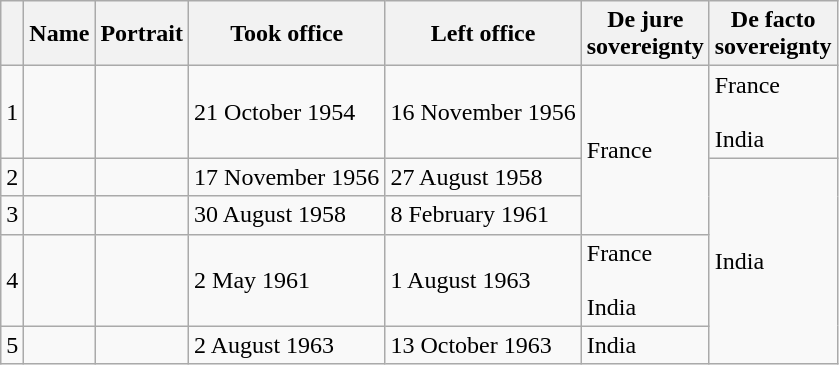<table class="wikitable sortable">
<tr>
<th></th>
<th>Name</th>
<th>Portrait</th>
<th class="unsortable">Took office</th>
<th class=unsortable>Left office</th>
<th class=unsortable>De jure <br>sovereignty</th>
<th class=unsortable>De facto <br>sovereignty</th>
</tr>
<tr>
<td>1</td>
<td></td>
<td></td>
<td>21 October 1954</td>
<td>16 November 1956</td>
<td rowspan=3>France</td>
<td>France<br><br>India<br></td>
</tr>
<tr>
<td>2</td>
<td></td>
<td></td>
<td>17 November 1956</td>
<td>27 August 1958</td>
<td rowspan=4>India</td>
</tr>
<tr>
<td>3</td>
<td></td>
<td></td>
<td>30 August 1958</td>
<td>8 February 1961</td>
</tr>
<tr>
<td>4</td>
<td></td>
<td></td>
<td>2 May 1961</td>
<td>1 August 1963</td>
<td>France<br><br>India<br></td>
</tr>
<tr>
<td>5</td>
<td></td>
<td></td>
<td>2 August 1963</td>
<td>13 October 1963</td>
<td>India</td>
</tr>
</table>
